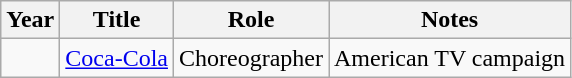<table class="wikitable">
<tr>
<th>Year</th>
<th>Title</th>
<th>Role</th>
<th>Notes</th>
</tr>
<tr>
<td></td>
<td><a href='#'>Coca-Cola</a></td>
<td>Choreographer</td>
<td>American TV campaign</td>
</tr>
</table>
